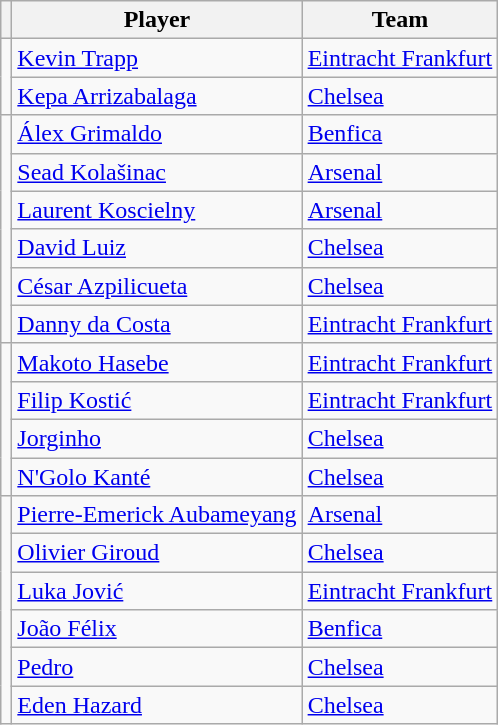<table class="wikitable" style="text-align:center">
<tr>
<th></th>
<th>Player</th>
<th>Team</th>
</tr>
<tr>
<td rowspan=2></td>
<td align=left> <a href='#'>Kevin Trapp</a></td>
<td align=left> <a href='#'>Eintracht Frankfurt</a></td>
</tr>
<tr>
<td align=left> <a href='#'>Kepa Arrizabalaga</a></td>
<td align=left> <a href='#'>Chelsea</a></td>
</tr>
<tr>
<td rowspan=6></td>
<td align=left> <a href='#'>Álex Grimaldo</a></td>
<td align=left> <a href='#'>Benfica</a></td>
</tr>
<tr>
<td align=left> <a href='#'>Sead Kolašinac</a></td>
<td align=left> <a href='#'>Arsenal</a></td>
</tr>
<tr>
<td align=left> <a href='#'>Laurent Koscielny</a></td>
<td align=left> <a href='#'>Arsenal</a></td>
</tr>
<tr>
<td align=left> <a href='#'>David Luiz</a></td>
<td align=left> <a href='#'>Chelsea</a></td>
</tr>
<tr>
<td align=left> <a href='#'>César Azpilicueta</a></td>
<td align=left> <a href='#'>Chelsea</a></td>
</tr>
<tr>
<td align=left> <a href='#'>Danny da Costa</a></td>
<td align=left> <a href='#'>Eintracht Frankfurt</a></td>
</tr>
<tr>
<td rowspan=4></td>
<td align=left> <a href='#'>Makoto Hasebe</a></td>
<td align=left> <a href='#'>Eintracht Frankfurt</a></td>
</tr>
<tr>
<td align=left> <a href='#'>Filip Kostić</a></td>
<td align=left> <a href='#'>Eintracht Frankfurt</a></td>
</tr>
<tr>
<td align=left> <a href='#'>Jorginho</a></td>
<td align=left> <a href='#'>Chelsea</a></td>
</tr>
<tr>
<td align=left> <a href='#'>N'Golo Kanté</a></td>
<td align=left> <a href='#'>Chelsea</a></td>
</tr>
<tr>
<td rowspan=6></td>
<td align=left> <a href='#'>Pierre-Emerick Aubameyang</a></td>
<td align=left> <a href='#'>Arsenal</a></td>
</tr>
<tr>
<td align=left> <a href='#'>Olivier Giroud</a></td>
<td align=left> <a href='#'>Chelsea</a></td>
</tr>
<tr>
<td align=left> <a href='#'>Luka Jović</a></td>
<td align=left> <a href='#'>Eintracht Frankfurt</a></td>
</tr>
<tr>
<td align=left> <a href='#'>João Félix</a></td>
<td align=left> <a href='#'>Benfica</a></td>
</tr>
<tr>
<td align=left> <a href='#'>Pedro</a></td>
<td align=left> <a href='#'>Chelsea</a></td>
</tr>
<tr>
<td align=left> <a href='#'>Eden Hazard</a></td>
<td align=left> <a href='#'>Chelsea</a></td>
</tr>
</table>
